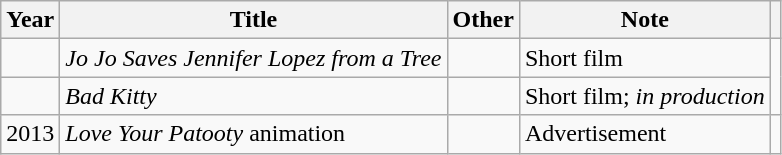<table class="wikitable plainrowheaders" style="margin-right: 0;">
<tr>
<th>Year</th>
<th scope="col">Title</th>
<th>Other</th>
<th>Note</th>
<th scope="col" class="unsortable"></th>
</tr>
<tr>
<td></td>
<td><em>Jo Jo Saves Jennifer Lopez from a Tree</em></td>
<td></td>
<td>Short film</td>
<td rowspan="2"></td>
</tr>
<tr>
<td></td>
<td><em>Bad Kitty</em></td>
<td></td>
<td>Short film; <em>in production</em></td>
</tr>
<tr>
<td>2013</td>
<td><em>Love Your Patooty</em> animation</td>
<td></td>
<td>Advertisement</td>
<td></td>
</tr>
</table>
